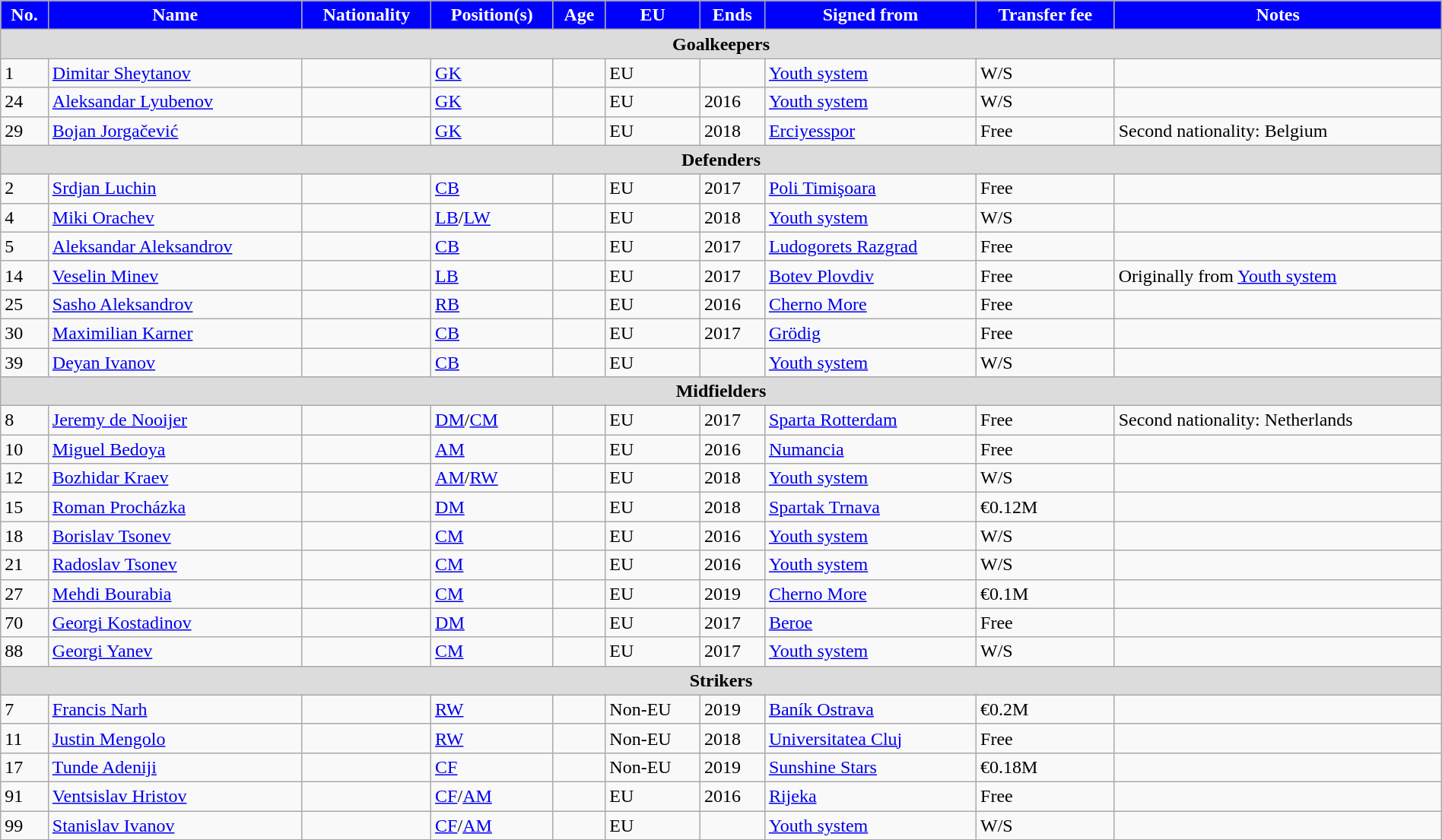<table class="wikitable" style="text-align:left; font-size:100%; width:100%;">
<tr>
<th style="background:#00f; color:white; text-align:center;">No.</th>
<th style="background:#00f; color:white; text-align:center;">Name</th>
<th style="background:#00f; color:white; text-align:center;">Nationality</th>
<th style="background:#00f; color:white; text-align:center;">Position(s)</th>
<th style="background:#00f; color:white; text-align:center;">Age</th>
<th style="background:#00f; color:white; text-align:center;">EU</th>
<th style="background:#00f; color:white; text-align:center;">Ends</th>
<th style="background:#00f; color:white; text-align:center;">Signed from</th>
<th style="background:#00f; color:white; text-align:center;">Transfer fee</th>
<th style="background:#00f; color:white; text-align:center;">Notes</th>
</tr>
<tr>
<th colspan="11" style="background:#dcdcdc; text-align:center;">Goalkeepers</th>
</tr>
<tr>
<td>1</td>
<td><a href='#'>Dimitar Sheytanov</a></td>
<td></td>
<td><a href='#'>GK</a></td>
<td></td>
<td>EU</td>
<td></td>
<td><a href='#'>Youth system</a></td>
<td>W/S</td>
<td></td>
</tr>
<tr>
<td>24</td>
<td><a href='#'>Aleksandar Lyubenov</a></td>
<td></td>
<td><a href='#'>GK</a></td>
<td></td>
<td>EU</td>
<td>2016</td>
<td><a href='#'>Youth system</a></td>
<td>W/S</td>
<td></td>
</tr>
<tr>
<td>29</td>
<td><a href='#'>Bojan Jorgačević</a></td>
<td></td>
<td><a href='#'>GK</a></td>
<td></td>
<td>EU</td>
<td>2018</td>
<td> <a href='#'>Erciyesspor</a></td>
<td>Free</td>
<td>Second nationality: Belgium</td>
</tr>
<tr>
<th colspan="11" style="background:#dcdcdc; text-align:center;">Defenders</th>
</tr>
<tr>
<td>2</td>
<td><a href='#'>Srdjan Luchin</a></td>
<td></td>
<td><a href='#'>CB</a></td>
<td></td>
<td>EU</td>
<td>2017</td>
<td> <a href='#'>Poli Timişoara</a></td>
<td>Free</td>
<td></td>
</tr>
<tr>
<td>4</td>
<td><a href='#'>Miki Orachev</a></td>
<td></td>
<td><a href='#'>LB</a>/<a href='#'>LW</a></td>
<td></td>
<td>EU</td>
<td>2018</td>
<td><a href='#'>Youth system</a></td>
<td>W/S</td>
<td></td>
</tr>
<tr>
<td>5</td>
<td><a href='#'>Aleksandar Aleksandrov</a></td>
<td></td>
<td><a href='#'>CB</a></td>
<td></td>
<td>EU</td>
<td>2017</td>
<td> <a href='#'>Ludogorets Razgrad</a></td>
<td>Free</td>
<td></td>
</tr>
<tr>
<td>14</td>
<td><a href='#'>Veselin Minev</a></td>
<td></td>
<td><a href='#'>LB</a></td>
<td></td>
<td>EU</td>
<td>2017</td>
<td> <a href='#'>Botev Plovdiv</a></td>
<td>Free</td>
<td>Originally from <a href='#'>Youth system</a></td>
</tr>
<tr>
<td>25</td>
<td><a href='#'>Sasho Aleksandrov</a></td>
<td></td>
<td><a href='#'>RB</a></td>
<td></td>
<td>EU</td>
<td>2016</td>
<td> <a href='#'>Cherno More</a></td>
<td>Free</td>
<td></td>
</tr>
<tr>
<td>30</td>
<td><a href='#'>Maximilian Karner</a></td>
<td></td>
<td><a href='#'>CB</a></td>
<td></td>
<td>EU</td>
<td>2017</td>
<td> <a href='#'>Grödig</a></td>
<td>Free</td>
<td></td>
</tr>
<tr>
<td>39</td>
<td><a href='#'>Deyan Ivanov</a></td>
<td></td>
<td><a href='#'>CB</a></td>
<td></td>
<td>EU</td>
<td></td>
<td><a href='#'>Youth system</a></td>
<td>W/S</td>
<td></td>
</tr>
<tr>
<th colspan="11" style="background:#dcdcdc; text-align:center;">Midfielders</th>
</tr>
<tr>
<td>8</td>
<td><a href='#'>Jeremy de Nooijer</a></td>
<td></td>
<td><a href='#'>DM</a>/<a href='#'>CM</a></td>
<td></td>
<td>EU</td>
<td>2017</td>
<td> <a href='#'>Sparta Rotterdam</a></td>
<td>Free</td>
<td>Second nationality: Netherlands</td>
</tr>
<tr>
<td>10</td>
<td><a href='#'>Miguel Bedoya</a></td>
<td></td>
<td><a href='#'>AM</a></td>
<td></td>
<td>EU</td>
<td>2016</td>
<td> <a href='#'>Numancia</a></td>
<td>Free</td>
<td></td>
</tr>
<tr>
<td>12</td>
<td><a href='#'>Bozhidar Kraev</a></td>
<td></td>
<td><a href='#'>AM</a>/<a href='#'>RW</a></td>
<td></td>
<td>EU</td>
<td>2018</td>
<td><a href='#'>Youth system</a></td>
<td>W/S</td>
<td></td>
</tr>
<tr>
<td>15</td>
<td><a href='#'>Roman Procházka</a></td>
<td></td>
<td><a href='#'>DM</a></td>
<td></td>
<td>EU</td>
<td>2018</td>
<td> <a href='#'>Spartak Trnava</a></td>
<td>€0.12M</td>
<td></td>
</tr>
<tr>
<td>18</td>
<td><a href='#'>Borislav Tsonev</a></td>
<td></td>
<td><a href='#'>CM</a></td>
<td></td>
<td>EU</td>
<td>2016</td>
<td><a href='#'>Youth system</a></td>
<td>W/S</td>
<td></td>
</tr>
<tr>
<td>21</td>
<td><a href='#'>Radoslav Tsonev</a></td>
<td></td>
<td><a href='#'>CM</a></td>
<td></td>
<td>EU</td>
<td>2016</td>
<td><a href='#'>Youth system</a></td>
<td>W/S</td>
<td></td>
</tr>
<tr>
<td>27</td>
<td><a href='#'>Mehdi Bourabia</a></td>
<td></td>
<td><a href='#'>CM</a></td>
<td></td>
<td>EU</td>
<td>2019</td>
<td> <a href='#'>Cherno More</a></td>
<td>€0.1M</td>
<td></td>
</tr>
<tr>
<td>70</td>
<td><a href='#'>Georgi Kostadinov</a></td>
<td></td>
<td><a href='#'>DM</a></td>
<td></td>
<td>EU</td>
<td>2017</td>
<td> <a href='#'>Beroe</a></td>
<td>Free</td>
<td></td>
</tr>
<tr>
<td>88</td>
<td><a href='#'>Georgi Yanev</a></td>
<td></td>
<td><a href='#'>CM</a></td>
<td></td>
<td>EU</td>
<td>2017</td>
<td><a href='#'>Youth system</a></td>
<td>W/S</td>
<td></td>
</tr>
<tr>
<th colspan="11" style="background:#dcdcdc; text-align:center;">Strikers</th>
</tr>
<tr>
<td>7</td>
<td><a href='#'>Francis Narh</a></td>
<td></td>
<td><a href='#'>RW</a></td>
<td></td>
<td>Non-EU</td>
<td>2019</td>
<td> <a href='#'>Baník Ostrava</a></td>
<td>€0.2M</td>
<td></td>
</tr>
<tr>
<td>11</td>
<td><a href='#'>Justin Mengolo</a></td>
<td></td>
<td><a href='#'>RW</a></td>
<td></td>
<td>Non-EU</td>
<td>2018</td>
<td> <a href='#'>Universitatea Cluj</a></td>
<td>Free</td>
<td></td>
</tr>
<tr>
<td>17</td>
<td><a href='#'>Tunde Adeniji</a></td>
<td></td>
<td><a href='#'>CF</a></td>
<td></td>
<td>Non-EU</td>
<td>2019</td>
<td> <a href='#'>Sunshine Stars</a></td>
<td>€0.18M</td>
<td></td>
</tr>
<tr>
<td>91</td>
<td><a href='#'>Ventsislav Hristov</a></td>
<td></td>
<td><a href='#'>CF</a>/<a href='#'>AM</a></td>
<td></td>
<td>EU</td>
<td>2016</td>
<td> <a href='#'>Rijeka</a></td>
<td>Free</td>
<td></td>
</tr>
<tr>
<td>99</td>
<td><a href='#'>Stanislav Ivanov</a></td>
<td></td>
<td><a href='#'>CF</a>/<a href='#'>AM</a></td>
<td></td>
<td>EU</td>
<td></td>
<td><a href='#'>Youth system</a></td>
<td>W/S</td>
<td></td>
</tr>
<tr>
</tr>
</table>
